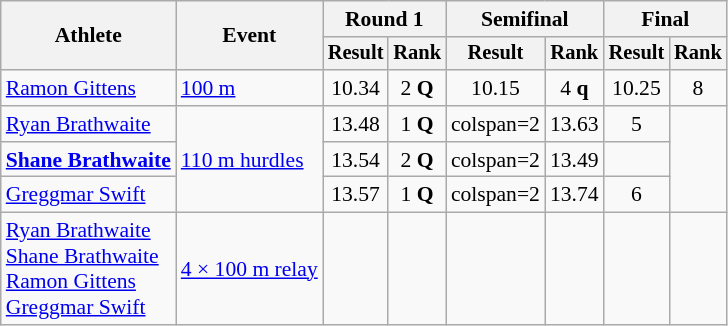<table class=wikitable style="font-size:90%">
<tr>
<th rowspan="2">Athlete</th>
<th rowspan="2">Event</th>
<th colspan="2">Round 1</th>
<th colspan="2">Semifinal</th>
<th colspan="2">Final</th>
</tr>
<tr style="font-size:95%">
<th>Result</th>
<th>Rank</th>
<th>Result</th>
<th>Rank</th>
<th>Result</th>
<th>Rank</th>
</tr>
<tr align=center>
<td align=left><a href='#'>Ramon Gittens</a></td>
<td align=left><a href='#'>100 m</a></td>
<td>10.34</td>
<td>2 <strong>Q</strong></td>
<td>10.15</td>
<td>4 <strong>q</strong></td>
<td>10.25</td>
<td>8</td>
</tr>
<tr align=center>
<td align=left><a href='#'>Ryan Brathwaite</a></td>
<td align=left rowspan=3><a href='#'>110 m hurdles</a></td>
<td>13.48</td>
<td>1 <strong>Q</strong></td>
<td>colspan=2 </td>
<td>13.63</td>
<td>5</td>
</tr>
<tr align=center>
<td align=left><strong><a href='#'>Shane Brathwaite</a></strong></td>
<td>13.54</td>
<td>2 <strong>Q</strong></td>
<td>colspan=2 </td>
<td>13.49</td>
<td></td>
</tr>
<tr align=center>
<td align=left><a href='#'>Greggmar Swift</a></td>
<td>13.57</td>
<td>1 <strong>Q</strong></td>
<td>colspan=2 </td>
<td>13.74</td>
<td>6</td>
</tr>
<tr align=center>
<td align=left><a href='#'>Ryan Brathwaite</a><br><a href='#'>Shane Brathwaite</a><br><a href='#'>Ramon Gittens</a><br><a href='#'>Greggmar Swift</a></td>
<td align=left><a href='#'>4 × 100 m relay</a></td>
<td></td>
<td></td>
<td></td>
<td></td>
<td></td>
<td></td>
</tr>
</table>
